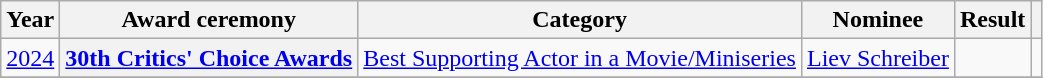<table class="wikitable plainrowheaders sortable">
<tr>
<th scope="col">Year</th>
<th scope="col">Award ceremony</th>
<th scope="col">Category</th>
<th scope="col">Nominee</th>
<th scope="col">Result</th>
<th scope="col" class="unsortable"></th>
</tr>
<tr>
<td style="text-align:center"><a href='#'>2024</a></td>
<th scope="row"><a href='#'>30th Critics' Choice Awards</a></th>
<td><a href='#'>Best Supporting Actor in a Movie/Miniseries</a></td>
<td><a href='#'>Liev Schreiber</a></td>
<td></td>
<td style="text-align:center"></td>
</tr>
<tr>
</tr>
</table>
